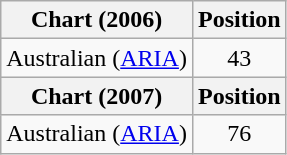<table class="wikitable">
<tr>
<th>Chart (2006)</th>
<th>Position</th>
</tr>
<tr>
<td>Australian (<a href='#'>ARIA</a>)</td>
<td align="center">43</td>
</tr>
<tr>
<th>Chart (2007)</th>
<th>Position</th>
</tr>
<tr>
<td>Australian (<a href='#'>ARIA</a>)</td>
<td align="center">76</td>
</tr>
</table>
